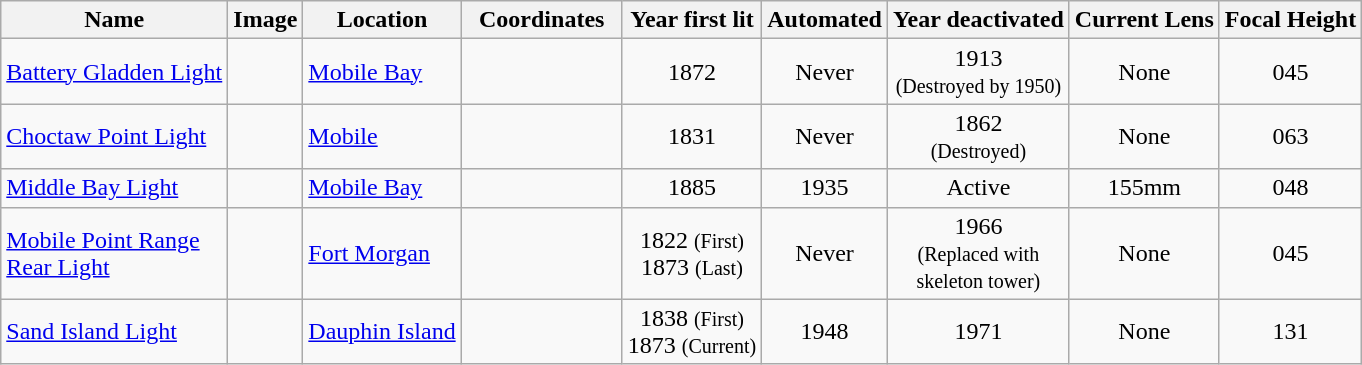<table class="wikitable sortable">
<tr>
<th>Name</th>
<th scope="col" class="unsortable">Image</th>
<th>Location</th>
<th width="100">Coordinates</th>
<th>Year first lit</th>
<th>Automated</th>
<th>Year deactivated</th>
<th>Current Lens</th>
<th>Focal Height</th>
</tr>
<tr>
<td><a href='#'>Battery Gladden Light</a></td>
<td></td>
<td><a href='#'>Mobile Bay</a></td>
<td></td>
<td style="text-align: center;">1872</td>
<td style="text-align: center;">Never</td>
<td style="text-align: center;">1913<br><small>(Destroyed by 1950)</small></td>
<td style="text-align: center;">None</td>
<td style="text-align: center;"><span>045</span> </td>
</tr>
<tr>
<td><a href='#'>Choctaw Point Light</a></td>
<td></td>
<td><a href='#'>Mobile</a></td>
<td></td>
<td style="text-align: center;">1831</td>
<td style="text-align: center;">Never</td>
<td style="text-align: center;">1862<br><small>(Destroyed)</small></td>
<td style="text-align: center;">None</td>
<td style="text-align: center;"><span>063</span> </td>
</tr>
<tr>
<td><a href='#'>Middle Bay Light</a></td>
<td></td>
<td><a href='#'>Mobile Bay</a></td>
<td></td>
<td style="text-align: center;">1885</td>
<td style="text-align: center;">1935</td>
<td style="text-align: center;">Active</td>
<td style="text-align: center;">155mm</td>
<td style="text-align: center;"><span>048</span> </td>
</tr>
<tr>
<td><a href='#'>Mobile Point Range<br>Rear Light</a></td>
<td></td>
<td><a href='#'>Fort Morgan</a></td>
<td></td>
<td style="text-align: center;">1822 <small>(First)</small><br> 1873 <small>(Last)</small></td>
<td style="text-align: center;">Never</td>
<td style="text-align: center;">1966<br><small>(Replaced with <br>skeleton tower)</small></td>
<td style="text-align: center;">None</td>
<td style="text-align: center;"><span>045</span> </td>
</tr>
<tr>
<td><a href='#'>Sand Island Light</a></td>
<td></td>
<td><a href='#'>Dauphin Island</a></td>
<td></td>
<td style="text-align: center;">1838 <small>(First)</small><br> 1873 <small>(Current)</small></td>
<td style="text-align: center;">1948</td>
<td style="text-align: center;">1971</td>
<td style="text-align: center;">None</td>
<td style="text-align: center;"><span>131</span> </td>
</tr>
</table>
